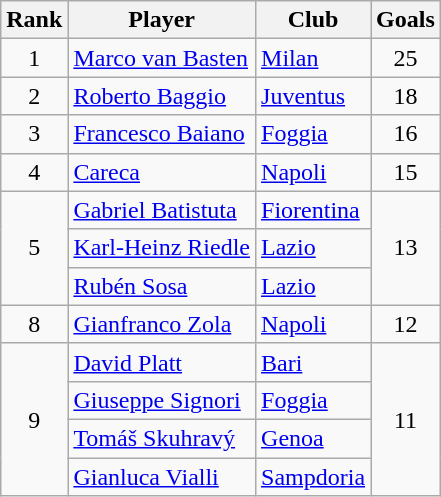<table class="wikitable" style="text-align:center">
<tr>
<th>Rank</th>
<th>Player</th>
<th>Club</th>
<th>Goals</th>
</tr>
<tr>
<td>1</td>
<td align="left"> <a href='#'>Marco van Basten</a></td>
<td align="left"><a href='#'>Milan</a></td>
<td>25</td>
</tr>
<tr>
<td>2</td>
<td align="left"> <a href='#'>Roberto Baggio</a></td>
<td align="left"><a href='#'>Juventus</a></td>
<td>18</td>
</tr>
<tr>
<td>3</td>
<td align="left"> <a href='#'>Francesco Baiano</a></td>
<td align="left"><a href='#'>Foggia</a></td>
<td>16</td>
</tr>
<tr>
<td>4</td>
<td align="left"> <a href='#'>Careca</a></td>
<td align="left"><a href='#'>Napoli</a></td>
<td>15</td>
</tr>
<tr>
<td rowspan="3">5</td>
<td align="left"> <a href='#'>Gabriel Batistuta</a></td>
<td align="left"><a href='#'>Fiorentina</a></td>
<td rowspan="3">13</td>
</tr>
<tr>
<td align="left"> <a href='#'>Karl-Heinz Riedle</a></td>
<td align="left"><a href='#'>Lazio</a></td>
</tr>
<tr>
<td align="left"> <a href='#'>Rubén Sosa</a></td>
<td align="left"><a href='#'>Lazio</a></td>
</tr>
<tr>
<td>8</td>
<td align="left"> <a href='#'>Gianfranco Zola</a></td>
<td align="left"><a href='#'>Napoli</a></td>
<td>12</td>
</tr>
<tr>
<td rowspan="4">9</td>
<td align="left"> <a href='#'>David Platt</a></td>
<td align="left"><a href='#'>Bari</a></td>
<td rowspan="4">11</td>
</tr>
<tr>
<td align="left"> <a href='#'>Giuseppe Signori</a></td>
<td align="left"><a href='#'>Foggia</a></td>
</tr>
<tr>
<td align="left"> <a href='#'>Tomáš Skuhravý</a></td>
<td align="left"><a href='#'>Genoa</a></td>
</tr>
<tr>
<td align="left"> <a href='#'>Gianluca Vialli</a></td>
<td align="left"><a href='#'>Sampdoria</a></td>
</tr>
</table>
